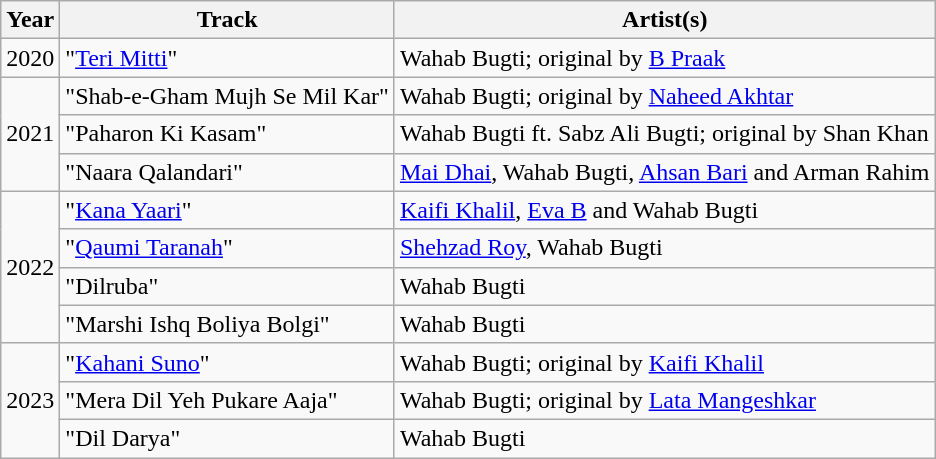<table class="wikitable">
<tr>
<th>Year</th>
<th>Track</th>
<th>Artist(s)</th>
</tr>
<tr>
<td>2020</td>
<td>"<a href='#'>Teri Mitti</a>"</td>
<td>Wahab Bugti; original by <a href='#'>B Praak</a></td>
</tr>
<tr>
<td rowspan="3">2021</td>
<td>"Shab-e-Gham Mujh Se Mil Kar"</td>
<td>Wahab Bugti; original by <a href='#'>Naheed Akhtar</a></td>
</tr>
<tr>
<td>"Paharon Ki Kasam"</td>
<td>Wahab Bugti ft. Sabz Ali Bugti; original by Shan Khan</td>
</tr>
<tr>
<td>"Naara Qalandari"</td>
<td><a href='#'>Mai Dhai</a>, Wahab Bugti, <a href='#'>Ahsan Bari</a> and Arman Rahim</td>
</tr>
<tr>
<td rowspan="4">2022</td>
<td>"<a href='#'>Kana Yaari</a>"</td>
<td><a href='#'>Kaifi Khalil</a>, <a href='#'>Eva B</a> and Wahab Bugti</td>
</tr>
<tr>
<td>"<a href='#'>Qaumi Taranah</a>"</td>
<td><a href='#'>Shehzad Roy</a>, Wahab Bugti</td>
</tr>
<tr>
<td>"Dilruba"</td>
<td>Wahab Bugti</td>
</tr>
<tr>
<td>"Marshi Ishq Boliya Bolgi"</td>
<td>Wahab Bugti</td>
</tr>
<tr>
<td rowspan="3">2023</td>
<td>"<a href='#'>Kahani Suno</a>"</td>
<td>Wahab Bugti; original by <a href='#'>Kaifi Khalil</a></td>
</tr>
<tr>
<td>"Mera Dil Yeh Pukare Aaja"</td>
<td>Wahab Bugti; original by <a href='#'>Lata Mangeshkar</a></td>
</tr>
<tr>
<td>"Dil Darya"</td>
<td>Wahab Bugti</td>
</tr>
</table>
